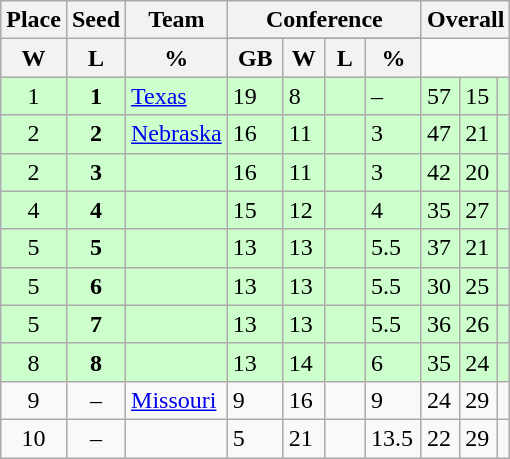<table class="wikitable">
<tr>
<th rowspan ="2">Place</th>
<th rowspan ="2">Seed</th>
<th rowspan ="2">Team</th>
<th colspan = "4">Conference</th>
<th colspan = "3">Overall</th>
</tr>
<tr>
</tr>
<tr>
<th scope="col" style="width: 20px;">W</th>
<th scope="col" style="width: 20px;">L</th>
<th scope="col" style="width: 30px;">%</th>
<th scope="col" style="width: 30px;">GB</th>
<th scope="col" style="width: 20px;">W</th>
<th scope="col" style="width: 20px;">L</th>
<th scope="col" style="width: 30px;">%</th>
</tr>
<tr bgcolor=#ccffcc>
<td style="text-align:center;">1</td>
<td style="text-align:center;"><strong>1</strong></td>
<td><a href='#'>Texas</a></td>
<td>19</td>
<td>8</td>
<td></td>
<td>–</td>
<td>57</td>
<td>15</td>
<td></td>
</tr>
<tr bgcolor=#ccffcc>
<td style="text-align:center;">2</td>
<td style="text-align:center;"><strong>2</strong></td>
<td><a href='#'>Nebraska</a></td>
<td>16</td>
<td>11</td>
<td></td>
<td>3</td>
<td>47</td>
<td>21</td>
<td></td>
</tr>
<tr bgcolor=#ccffcc>
<td style="text-align:center;">2</td>
<td style="text-align:center;"><strong>3</strong></td>
<td></td>
<td>16</td>
<td>11</td>
<td></td>
<td>3</td>
<td>42</td>
<td>20</td>
<td></td>
</tr>
<tr bgcolor=#ccffcc>
<td style="text-align:center;">4</td>
<td style="text-align:center;"><strong>4</strong></td>
<td></td>
<td>15</td>
<td>12</td>
<td></td>
<td>4</td>
<td>35</td>
<td>27</td>
<td></td>
</tr>
<tr bgcolor=#ccffcc>
<td style="text-align:center;">5</td>
<td style="text-align:center;"><strong>5</strong></td>
<td></td>
<td>13</td>
<td>13</td>
<td></td>
<td>5.5</td>
<td>37</td>
<td>21</td>
<td></td>
</tr>
<tr bgcolor=#ccffcc>
<td style="text-align:center;">5</td>
<td style="text-align:center;"><strong>6</strong></td>
<td></td>
<td>13</td>
<td>13</td>
<td></td>
<td>5.5</td>
<td>30</td>
<td>25</td>
<td></td>
</tr>
<tr bgcolor=#ccffcc>
<td style="text-align:center;">5</td>
<td style="text-align:center;"><strong>7</strong></td>
<td></td>
<td>13</td>
<td>13</td>
<td></td>
<td>5.5</td>
<td>36</td>
<td>26</td>
<td></td>
</tr>
<tr bgcolor=#ccffcc>
<td style="text-align:center;">8</td>
<td style="text-align:center;"><strong>8</strong></td>
<td></td>
<td>13</td>
<td>14</td>
<td></td>
<td>6</td>
<td>35</td>
<td>24</td>
<td></td>
</tr>
<tr>
<td style="text-align:center;">9</td>
<td style="text-align:center;">–</td>
<td><a href='#'>Missouri</a></td>
<td>9</td>
<td>16</td>
<td></td>
<td>9</td>
<td>24</td>
<td>29</td>
<td></td>
</tr>
<tr>
<td style="text-align:center;">10</td>
<td style="text-align:center;">–</td>
<td></td>
<td>5</td>
<td>21</td>
<td></td>
<td>13.5</td>
<td>22</td>
<td>29</td>
<td></td>
</tr>
</table>
